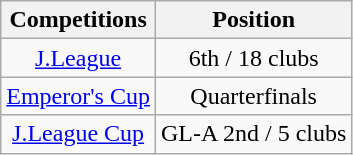<table class="wikitable" style="text-align:center;">
<tr>
<th>Competitions</th>
<th>Position</th>
</tr>
<tr>
<td><a href='#'>J.League</a></td>
<td>6th / 18 clubs</td>
</tr>
<tr>
<td><a href='#'>Emperor's Cup</a></td>
<td>Quarterfinals</td>
</tr>
<tr>
<td><a href='#'>J.League Cup</a></td>
<td>GL-A 2nd / 5 clubs</td>
</tr>
</table>
